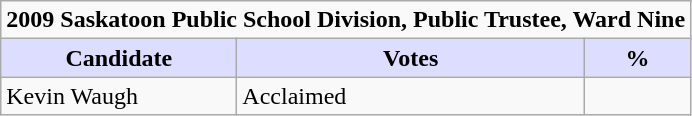<table class="wikitable sortable">
<tr>
<td colspan="3" style="text-align:center;"><strong>2009 Saskatoon Public School Division, Public Trustee, Ward Nine</strong></td>
</tr>
<tr>
<th style="background:#ddf; width:150px;">Candidate</th>
<th style="background:#ddf;">Votes</th>
<th style="background:#ddf;">%</th>
</tr>
<tr>
<td>Kevin Waugh</td>
<td>Acclaimed</td>
</tr>
</table>
